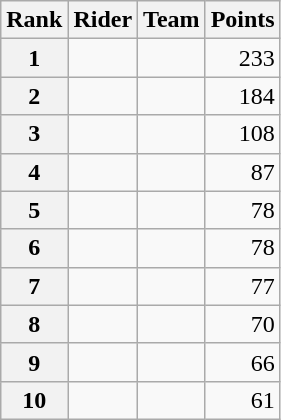<table class="wikitable">
<tr>
<th scope="col">Rank</th>
<th scope="col">Rider</th>
<th scope="col">Team</th>
<th scope="col">Points</th>
</tr>
<tr>
<th scope="row">1</th>
<td> </td>
<td></td>
<td align="right">233</td>
</tr>
<tr>
<th scope="row">2</th>
<td></td>
<td></td>
<td align="right">184</td>
</tr>
<tr>
<th scope="row">3</th>
<td></td>
<td></td>
<td align="right">108</td>
</tr>
<tr>
<th scope="row">4</th>
<td></td>
<td></td>
<td align="right">87</td>
</tr>
<tr>
<th scope="row">5</th>
<td></td>
<td></td>
<td align="right">78</td>
</tr>
<tr>
<th scope="row">6</th>
<td></td>
<td></td>
<td align="right">78</td>
</tr>
<tr>
<th scope="row">7</th>
<td></td>
<td></td>
<td align="right">77</td>
</tr>
<tr>
<th scope="row">8</th>
<td></td>
<td></td>
<td align="right">70</td>
</tr>
<tr>
<th scope="row">9</th>
<td> </td>
<td></td>
<td align="right">66</td>
</tr>
<tr>
<th scope="row">10</th>
<td></td>
<td></td>
<td align="right">61</td>
</tr>
</table>
